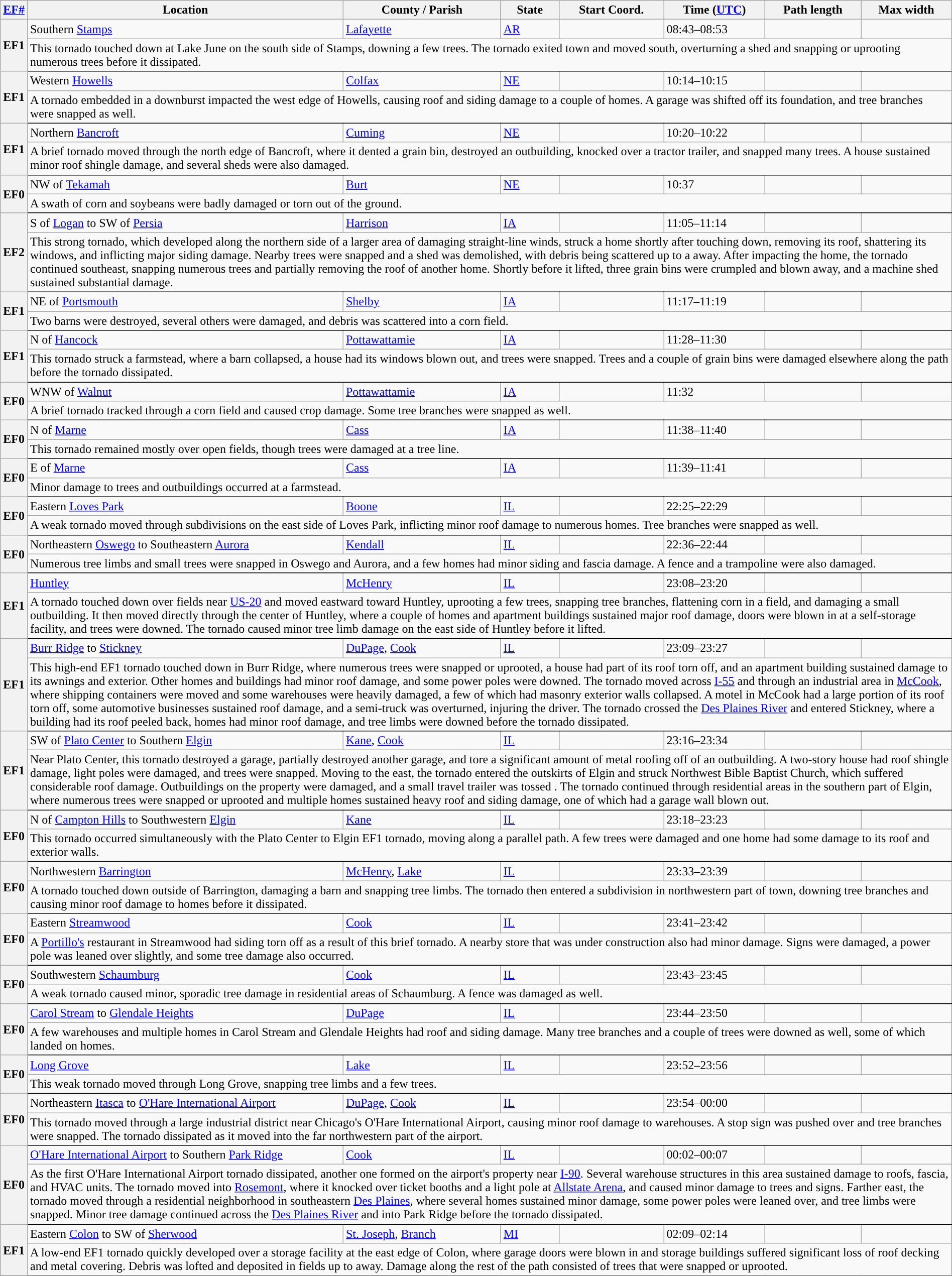<table class="wikitable sortable" style="width:100%;">
<tr>
<th scope="col" width="2%" align="center"><a href='#'>EF#</a></th>
<th scope="col" align="center" class="unsortable">Location</th>
<th scope="col" align="center" class="unsortable">County / Parish</th>
<th scope="col" align="center">State</th>
<th scope="col" align="center">Start Coord.</th>
<th scope="col" align="center">Time (<a href='#'>UTC</a>)</th>
<th scope="col" align="center">Path length</th>
<th scope="col" align="center">Max width</th>
</tr>
<tr>
<th scope="row" rowspan="2" style="background-color:#">EF1</th>
<td>Southern <a href='#'>Stamps</a></td>
<td><a href='#'>Lafayette</a></td>
<td><a href='#'>AR</a></td>
<td></td>
<td>08:43–08:53</td>
<td></td>
<td></td>
</tr>
<tr class="expand-child">
<td colspan="8" style=" border-bottom: 1px solid black;">This tornado touched down at Lake June on the south side of Stamps, downing a few trees. The tornado exited town and moved south, overturning a shed and snapping or uprooting numerous trees before it dissipated.</td>
</tr>
<tr>
<th scope="row" rowspan="2" style="background-color:#">EF1</th>
<td>Western <a href='#'>Howells</a></td>
<td><a href='#'>Colfax</a></td>
<td><a href='#'>NE</a></td>
<td></td>
<td>10:14–10:15</td>
<td></td>
<td></td>
</tr>
<tr class="expand-child">
<td colspan="8" style=" border-bottom: 1px solid black;">A tornado embedded in a downburst impacted the west edge of Howells, causing roof and siding damage to a couple of homes. A garage was shifted off its foundation, and tree branches were snapped as well.</td>
</tr>
<tr>
<th scope="row" rowspan="2" style="background-color:#">EF1</th>
<td>Northern <a href='#'>Bancroft</a></td>
<td><a href='#'>Cuming</a></td>
<td><a href='#'>NE</a></td>
<td></td>
<td>10:20–10:22</td>
<td></td>
<td></td>
</tr>
<tr class="expand-child">
<td colspan="8" style=" border-bottom: 1px solid black;">A brief tornado moved through the north edge of Bancroft, where it dented a grain bin, destroyed an outbuilding, knocked over a tractor trailer, and snapped many trees. A house sustained minor roof shingle damage, and several sheds were also damaged.</td>
</tr>
<tr>
<th scope="row" rowspan="2" style="background-color:#">EF0</th>
<td>NW of <a href='#'>Tekamah</a></td>
<td><a href='#'>Burt</a></td>
<td><a href='#'>NE</a></td>
<td></td>
<td>10:37</td>
<td></td>
<td></td>
</tr>
<tr class="expand-child">
<td colspan="8" style=" border-bottom: 1px solid black;">A swath of corn and soybeans were badly damaged or torn out of the ground.</td>
</tr>
<tr>
<th scope="row" rowspan="2" style="background-color:#">EF2</th>
<td>S of <a href='#'>Logan</a> to SW of <a href='#'>Persia</a></td>
<td><a href='#'>Harrison</a></td>
<td><a href='#'>IA</a></td>
<td></td>
<td>11:05–11:14</td>
<td></td>
<td></td>
</tr>
<tr class="expand-child">
<td colspan="8" style=" border-bottom: 1px solid black;">This strong tornado, which developed along the northern side of a larger area of damaging straight-line winds, struck a home shortly after touching down, removing its roof, shattering its windows, and inflicting major siding damage. Nearby trees were snapped and a shed was demolished, with debris being scattered up to a  away. After impacting the home, the tornado continued southeast, snapping numerous trees and partially removing the roof of another home. Shortly before it lifted, three grain bins were crumpled and blown away, and a machine shed sustained substantial damage.</td>
</tr>
<tr>
<th scope="row" rowspan="2" style="background-color:#">EF1</th>
<td>NE of <a href='#'>Portsmouth</a></td>
<td><a href='#'>Shelby</a></td>
<td><a href='#'>IA</a></td>
<td></td>
<td>11:17–11:19</td>
<td></td>
<td></td>
</tr>
<tr class="expand-child">
<td colspan="8" style=" border-bottom: 1px solid black;">Two barns were destroyed, several others were damaged, and debris was scattered into a corn field.</td>
</tr>
<tr>
<th scope="row" rowspan="2" style="background-color:#">EF1</th>
<td>N of <a href='#'>Hancock</a></td>
<td><a href='#'>Pottawattamie</a></td>
<td><a href='#'>IA</a></td>
<td></td>
<td>11:28–11:30</td>
<td></td>
<td></td>
</tr>
<tr class="expand-child">
<td colspan="8" style=" border-bottom: 1px solid black;">This tornado struck a farmstead, where a barn collapsed, a house had its windows blown out, and trees were snapped. Trees and a couple of grain bins were damaged elsewhere along the path before the tornado dissipated.</td>
</tr>
<tr>
<th scope="row" rowspan="2" style="background-color:#">EF0</th>
<td>WNW of <a href='#'>Walnut</a></td>
<td><a href='#'>Pottawattamie</a></td>
<td><a href='#'>IA</a></td>
<td></td>
<td>11:32</td>
<td></td>
<td></td>
</tr>
<tr class="expand-child">
<td colspan="8" style=" border-bottom: 1px solid black;">A brief tornado tracked through a corn field and caused crop damage. Some tree branches were snapped as well. </td>
</tr>
<tr>
<th scope="row" rowspan="2" style="background-color:#">EF0</th>
<td>N of <a href='#'>Marne</a></td>
<td><a href='#'>Cass</a></td>
<td><a href='#'>IA</a></td>
<td></td>
<td>11:38–11:40</td>
<td></td>
<td></td>
</tr>
<tr class="expand-child">
<td colspan="8" style=" border-bottom: 1px solid black;">This tornado remained mostly over open fields, though trees were damaged at a tree line.</td>
</tr>
<tr>
<th scope="row" rowspan="2" style="background-color:#">EF0</th>
<td>E of <a href='#'>Marne</a></td>
<td><a href='#'>Cass</a></td>
<td><a href='#'>IA</a></td>
<td></td>
<td>11:39–11:41</td>
<td></td>
<td></td>
</tr>
<tr class="expand-child">
<td colspan="8" style=" border-bottom: 1px solid black;">Minor damage to trees and outbuildings occurred at a farmstead.</td>
</tr>
<tr>
<th scope="row" rowspan="2" style="background-color:#">EF0</th>
<td>Eastern <a href='#'>Loves Park</a></td>
<td><a href='#'>Boone</a></td>
<td><a href='#'>IL</a></td>
<td></td>
<td>22:25–22:29</td>
<td></td>
<td></td>
</tr>
<tr class="expand-child">
<td colspan="8" style=" border-bottom: 1px solid black;">A weak tornado moved through subdivisions on the east side of Loves Park, inflicting minor roof damage to numerous homes. Tree branches were snapped as well.</td>
</tr>
<tr>
<th scope="row" rowspan="2" style="background-color:#">EF0</th>
<td>Northeastern <a href='#'>Oswego</a> to Southeastern <a href='#'>Aurora</a></td>
<td><a href='#'>Kendall</a></td>
<td><a href='#'>IL</a></td>
<td></td>
<td>22:36–22:44</td>
<td></td>
<td></td>
</tr>
<tr class="expand-child">
<td colspan="8" style=" border-bottom: 1px solid black;">Numerous tree limbs and small trees were snapped in Oswego and Aurora, and a few homes had minor siding and fascia damage. A fence and a trampoline were also damaged.</td>
</tr>
<tr>
<th scope="row" rowspan="2" style="background-color:#">EF1</th>
<td><a href='#'>Huntley</a></td>
<td><a href='#'>McHenry</a></td>
<td><a href='#'>IL</a></td>
<td></td>
<td>23:08–23:20</td>
<td></td>
<td></td>
</tr>
<tr class="expand-child">
<td colspan="8" style=" border-bottom: 1px solid black;">A tornado touched down over fields near <a href='#'>US-20</a> and moved eastward toward Huntley, uprooting a few trees, snapping tree branches, flattening corn in a field, and damaging a small outbuilding. It then moved directly through the center of Huntley, where a couple of homes and apartment buildings sustained major roof damage, doors were blown in at a self-storage facility, and trees were downed. The tornado caused minor tree limb damage on the east side of Huntley before it lifted.</td>
</tr>
<tr>
<th scope="row" rowspan="2" style="background-color:#">EF1</th>
<td><a href='#'>Burr Ridge</a> to <a href='#'>Stickney</a></td>
<td><a href='#'>DuPage</a>, <a href='#'>Cook</a></td>
<td><a href='#'>IL</a></td>
<td></td>
<td>23:09–23:27</td>
<td></td>
<td></td>
</tr>
<tr class="expand-child">
<td colspan="8" style=" border-bottom: 1px solid black;">This high-end EF1 tornado touched down in Burr Ridge, where numerous trees were snapped or uprooted, a house had part of its roof torn off, and an apartment building sustained damage to its awnings and exterior. Other homes and buildings had minor roof damage, and some power poles were downed. The tornado moved across <a href='#'>I-55</a> and through an industrial area in <a href='#'>McCook</a>, where shipping containers were moved and some warehouses were heavily damaged, a few of which had masonry exterior walls collapsed. A motel in McCook had a large portion of its roof torn off, some automotive businesses sustained roof damage, and a semi-truck was overturned, injuring the driver. The tornado crossed the <a href='#'>Des Plaines River</a> and entered Stickney, where a building had its roof peeled back, homes had minor roof damage, and tree limbs were downed before the tornado dissipated.</td>
</tr>
<tr>
<th scope="row" rowspan="2" style="background-color:#">EF1</th>
<td>SW of <a href='#'>Plato Center</a> to Southern <a href='#'>Elgin</a></td>
<td><a href='#'>Kane</a>, <a href='#'>Cook</a></td>
<td><a href='#'>IL</a></td>
<td></td>
<td>23:16–23:34</td>
<td></td>
<td></td>
</tr>
<tr class="expand-child">
<td colspan="8" style=" border-bottom: 1px solid black;">Near Plato Center, this tornado destroyed a garage, partially destroyed another garage, and tore a significant amount of metal roofing off of an outbuilding. A two-story house had roof shingle damage, light poles were damaged, and trees were snapped. Moving to the east, the tornado entered the outskirts of Elgin and struck Northwest Bible Baptist Church, which suffered considerable roof damage. Outbuildings on the property were damaged, and a small travel trailer was tossed . The tornado continued through residential areas in the southern part of Elgin, where numerous trees were snapped or uprooted and multiple homes sustained heavy roof and siding damage, one of which had a garage wall blown out.</td>
</tr>
<tr>
<th scope="row" rowspan="2" style="background-color:#">EF0</th>
<td>N of <a href='#'>Campton Hills</a> to Southwestern <a href='#'>Elgin</a></td>
<td><a href='#'>Kane</a></td>
<td><a href='#'>IL</a></td>
<td></td>
<td>23:18–23:23</td>
<td></td>
<td></td>
</tr>
<tr class="expand-child">
<td colspan="8" style=" border-bottom: 1px solid black;">This tornado occurred simultaneously with the Plato Center to Elgin EF1 tornado, moving along a parallel path. A few trees were damaged and one home had some damage to its roof and exterior walls.</td>
</tr>
<tr>
<th scope="row" rowspan="2" style="background-color:#">EF0</th>
<td>Northwestern <a href='#'>Barrington</a></td>
<td><a href='#'>McHenry</a>, <a href='#'>Lake</a></td>
<td><a href='#'>IL</a></td>
<td></td>
<td>23:33–23:39</td>
<td></td>
<td></td>
</tr>
<tr class="expand-child">
<td colspan="8" style=" border-bottom: 1px solid black;">A tornado touched down outside of Barrington, damaging a barn and snapping tree limbs. The tornado then entered a subdivision in northwestern part of town, downing tree branches and causing minor roof damage to homes before it dissipated.</td>
</tr>
<tr>
<th scope="row" rowspan="2" style="background-color:#">EF0</th>
<td>Eastern <a href='#'>Streamwood</a></td>
<td><a href='#'>Cook</a></td>
<td><a href='#'>IL</a></td>
<td></td>
<td>23:41–23:42</td>
<td></td>
<td></td>
</tr>
<tr class="expand-child">
<td colspan="8" style=" border-bottom: 1px solid black;">A <a href='#'>Portillo's</a> restaurant in Streamwood had siding torn off as a result of this brief tornado. A nearby store that was under construction also had minor damage. Signs were damaged, a power pole was leaned over slightly, and some tree damage also occurred.</td>
</tr>
<tr>
<th scope="row" rowspan="2" style="background-color:#">EF0</th>
<td>Southwestern <a href='#'>Schaumburg</a></td>
<td><a href='#'>Cook</a></td>
<td><a href='#'>IL</a></td>
<td></td>
<td>23:43–23:45</td>
<td></td>
<td></td>
</tr>
<tr class="expand-child">
<td colspan="8" style=" border-bottom: 1px solid black;">A weak tornado caused minor, sporadic tree damage in residential areas of Schaumburg. A fence was damaged as well.</td>
</tr>
<tr>
<th scope="row" rowspan="2" style="background-color:#">EF0</th>
<td><a href='#'>Carol Stream</a> to <a href='#'>Glendale Heights</a></td>
<td><a href='#'>DuPage</a></td>
<td><a href='#'>IL</a></td>
<td></td>
<td>23:44–23:50</td>
<td></td>
<td></td>
</tr>
<tr class="expand-child">
<td colspan="8" style=" border-bottom: 1px solid black;">A few warehouses and multiple homes in Carol Stream and Glendale Heights had roof and siding damage. Many tree branches and a couple of trees were downed as well, some of which landed on homes.</td>
</tr>
<tr>
<th scope="row" rowspan="2" style="background-color:#">EF0</th>
<td><a href='#'>Long Grove</a></td>
<td><a href='#'>Lake</a></td>
<td><a href='#'>IL</a></td>
<td></td>
<td>23:52–23:56</td>
<td></td>
<td></td>
</tr>
<tr class="expand-child">
<td colspan="8" style=" border-bottom: 1px solid black;">This weak tornado moved through Long Grove, snapping tree limbs and a few trees.</td>
</tr>
<tr>
<th scope="row" rowspan="2" style="background-color:#">EF0</th>
<td>Northeastern <a href='#'>Itasca</a> to <a href='#'>O'Hare International Airport</a></td>
<td><a href='#'>DuPage</a>, <a href='#'>Cook</a></td>
<td><a href='#'>IL</a></td>
<td></td>
<td>23:54–00:00</td>
<td></td>
<td></td>
</tr>
<tr class="expand-child">
<td colspan="8" style=" border-bottom: 1px solid black;">This tornado moved through a large industrial district near Chicago's O'Hare International Airport, causing minor roof damage to warehouses. A stop sign was pushed over and tree branches were snapped. The tornado dissipated as it moved into the far northwestern part of the airport.</td>
</tr>
<tr>
<th scope="row" rowspan="2" style="background-color:#">EF0</th>
<td><a href='#'>O'Hare International Airport</a> to Southern <a href='#'>Park Ridge</a></td>
<td><a href='#'>Cook</a></td>
<td><a href='#'>IL</a></td>
<td></td>
<td>00:02–00:07</td>
<td></td>
<td></td>
</tr>
<tr class="expand-child">
<td colspan="8" style=" border-bottom: 1px solid black;">As the first O'Hare International Airport tornado dissipated, another one formed on the airport's property near <a href='#'>I-90</a>. Several warehouse structures in this area sustained damage to roofs, fascia, and HVAC units. The tornado moved into <a href='#'>Rosemont</a>, where it knocked over ticket booths and a light pole at <a href='#'>Allstate Arena</a>, and caused minor damage to trees and signs. Farther east, the tornado moved through a residential neighborhood in southeastern <a href='#'>Des Plaines</a>, where several homes sustained minor damage, some power poles were leaned over, and tree limbs were snapped. Minor tree damage continued across the <a href='#'>Des Plaines River</a> and into Park Ridge before the tornado dissipated.</td>
</tr>
<tr>
<th scope="row" rowspan="2" style="background-color:#">EF1</th>
<td>Eastern <a href='#'>Colon</a> to SW of <a href='#'>Sherwood</a></td>
<td><a href='#'>St. Joseph</a>, <a href='#'>Branch</a></td>
<td><a href='#'>MI</a></td>
<td></td>
<td>02:09–02:14</td>
<td></td>
<td></td>
</tr>
<tr class="expand-child">
<td colspan="8" style=" border-bottom: 1px solid black;">A low-end EF1 tornado quickly developed over a storage facility at the east edge of Colon, where garage doors were blown in and storage buildings suffered significant loss of roof decking and metal covering. Debris was lofted and deposited in fields up to  away. Damage along the rest of the path consisted of trees that were snapped or uprooted.</td>
</tr>
<tr>
</tr>
</table>
